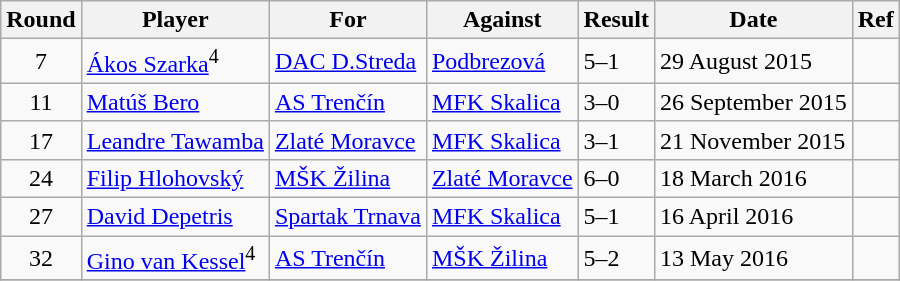<table class="wikitable sortable">
<tr>
<th>Round</th>
<th>Player</th>
<th>For</th>
<th>Against</th>
<th style="text-align:center">Result</th>
<th>Date</th>
<th>Ref</th>
</tr>
<tr>
<td align="center">7</td>
<td> <a href='#'>Ákos Szarka</a><sup>4</sup></td>
<td><a href='#'>DAC D.Streda</a></td>
<td><a href='#'>Podbrezová</a></td>
<td>5–1</td>
<td>29 August 2015</td>
<td></td>
</tr>
<tr>
<td align="center">11</td>
<td> <a href='#'>Matúš Bero</a></td>
<td><a href='#'>AS Trenčín</a></td>
<td><a href='#'>MFK Skalica</a></td>
<td>3–0</td>
<td>26 September 2015</td>
<td></td>
</tr>
<tr>
<td align="center">17</td>
<td> <a href='#'>Leandre Tawamba</a></td>
<td><a href='#'>Zlaté Moravce</a></td>
<td><a href='#'>MFK Skalica</a></td>
<td>3–1</td>
<td>21 November 2015</td>
<td></td>
</tr>
<tr>
<td align="center">24</td>
<td> <a href='#'>Filip Hlohovský</a></td>
<td><a href='#'>MŠK Žilina</a></td>
<td><a href='#'>Zlaté Moravce</a></td>
<td>6–0</td>
<td>18 March 2016</td>
<td></td>
</tr>
<tr>
<td align="center">27</td>
<td> <a href='#'>David Depetris</a></td>
<td><a href='#'>Spartak Trnava</a></td>
<td><a href='#'>MFK Skalica</a></td>
<td>5–1</td>
<td>16 April 2016</td>
<td></td>
</tr>
<tr>
<td align="center">32</td>
<td> <a href='#'>Gino van Kessel</a><sup>4</sup></td>
<td><a href='#'>AS Trenčín</a></td>
<td><a href='#'>MŠK Žilina</a></td>
<td>5–2</td>
<td>13 May 2016</td>
<td></td>
</tr>
<tr>
</tr>
</table>
